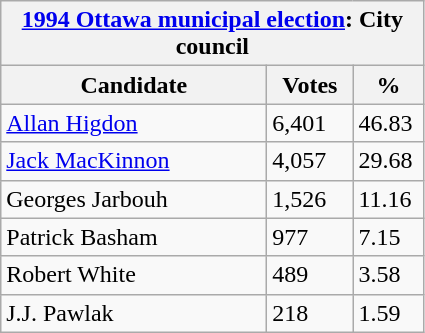<table class="wikitable">
<tr>
<th colspan="3"><a href='#'>1994 Ottawa municipal election</a>: City council</th>
</tr>
<tr>
<th style="width: 170px">Candidate</th>
<th style="width: 50px">Votes</th>
<th style="width: 40px">%</th>
</tr>
<tr>
<td><a href='#'>Allan Higdon</a></td>
<td>6,401</td>
<td>46.83</td>
</tr>
<tr>
<td><a href='#'>Jack MacKinnon</a></td>
<td>4,057</td>
<td>29.68</td>
</tr>
<tr>
<td>Georges Jarbouh</td>
<td>1,526</td>
<td>11.16</td>
</tr>
<tr>
<td>Patrick Basham</td>
<td>977</td>
<td>7.15</td>
</tr>
<tr>
<td>Robert White</td>
<td>489</td>
<td>3.58</td>
</tr>
<tr>
<td>J.J. Pawlak</td>
<td>218</td>
<td>1.59</td>
</tr>
</table>
